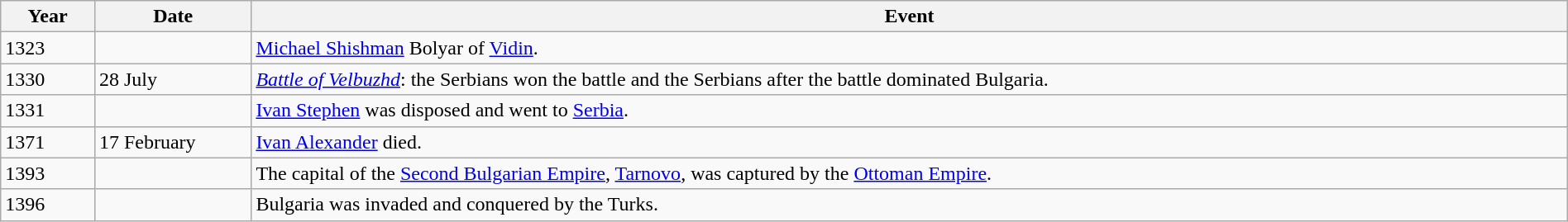<table class="wikitable" width="100%">
<tr>
<th style="width:6%">Year</th>
<th style="width:10%">Date</th>
<th>Event</th>
</tr>
<tr>
<td>1323</td>
<td></td>
<td><a href='#'>Michael Shishman</a> Bolyar of <a href='#'>Vidin</a>.</td>
</tr>
<tr>
<td>1330</td>
<td>28 July</td>
<td><em><a href='#'>Battle of Velbuzhd</a></em>: the Serbians won the battle and the Serbians after the battle dominated Bulgaria.</td>
</tr>
<tr>
<td>1331</td>
<td></td>
<td><a href='#'>Ivan Stephen</a> was disposed and went to <a href='#'>Serbia</a>.</td>
</tr>
<tr>
<td>1371</td>
<td>17 February</td>
<td><a href='#'>Ivan Alexander</a> died.</td>
</tr>
<tr>
<td>1393</td>
<td></td>
<td>The capital of the <a href='#'>Second Bulgarian Empire</a>, <a href='#'>Tarnovo</a>, was captured by the <a href='#'>Ottoman Empire</a>.</td>
</tr>
<tr>
<td>1396</td>
<td></td>
<td>Bulgaria was invaded and conquered by the Turks.</td>
</tr>
</table>
